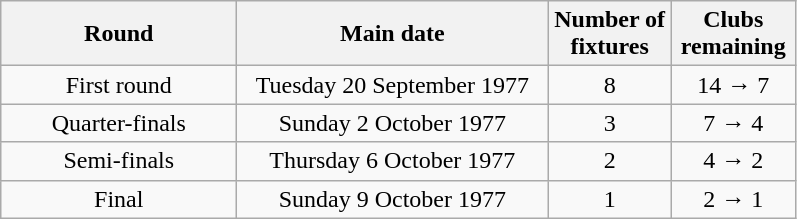<table class="wikitable plainrowheaders" style="text-align:center">
<tr>
<th scope="col" style="width:150px">Round</th>
<th scope="col" style="width:200px">Main date</th>
<th scope="col" style="width:75px">Number of fixtures</th>
<th scope="col" style="width:75px">Clubs remaining</th>
</tr>
<tr>
<td>First round</td>
<td>Tuesday 20 September 1977</td>
<td>8</td>
<td>14 → 7</td>
</tr>
<tr>
<td>Quarter-finals</td>
<td>Sunday 2 October 1977</td>
<td>3</td>
<td>7 → 4</td>
</tr>
<tr>
<td>Semi-finals</td>
<td>Thursday 6 October 1977</td>
<td>2</td>
<td>4 → 2</td>
</tr>
<tr>
<td>Final</td>
<td>Sunday 9 October 1977</td>
<td>1</td>
<td>2 → 1</td>
</tr>
</table>
